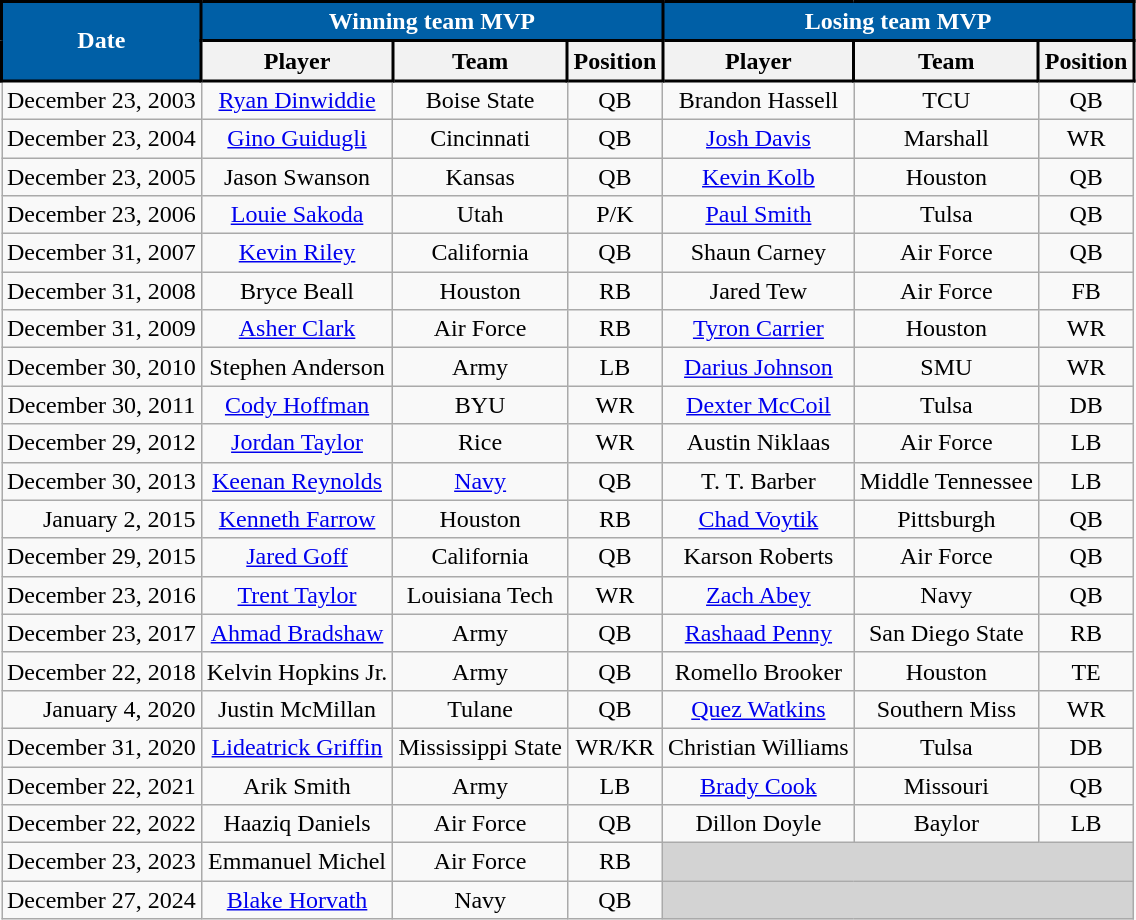<table class="wikitable" style="text-align:center">
<tr>
<th style="background:#005FA6; color:#FFFFFF; border: 2px solid #000000;" rowspan=2>Date</th>
<th style="background:#005FA6; color:#FFFFFF; border: 2px solid #000000;" colspan=3>Winning team MVP</th>
<th style="background:#005FA6; color:#FFFFFF; border: 2px solid #000000;" colspan=3>Losing team MVP</th>
</tr>
<tr>
<th style="border: 2px solid #000000;">Player</th>
<th style="border: 2px solid #000000;">Team</th>
<th style="border: 2px solid #000000;">Position</th>
<th style="border: 2px solid #000000;">Player</th>
<th style="border: 2px solid #000000;">Team</th>
<th style="border: 2px solid #000000;">Position</th>
</tr>
<tr>
<td>December 23, 2003</td>
<td><a href='#'>Ryan Dinwiddie</a></td>
<td>Boise State</td>
<td>QB</td>
<td>Brandon Hassell</td>
<td>TCU</td>
<td>QB</td>
</tr>
<tr>
<td>December 23, 2004</td>
<td><a href='#'>Gino Guidugli</a></td>
<td>Cincinnati</td>
<td>QB</td>
<td><a href='#'>Josh Davis</a></td>
<td>Marshall</td>
<td>WR</td>
</tr>
<tr>
<td>December 23, 2005</td>
<td>Jason Swanson</td>
<td>Kansas</td>
<td>QB</td>
<td><a href='#'>Kevin Kolb</a></td>
<td>Houston</td>
<td>QB</td>
</tr>
<tr>
<td>December 23, 2006</td>
<td><a href='#'>Louie Sakoda</a></td>
<td>Utah</td>
<td>P/K</td>
<td><a href='#'>Paul Smith</a></td>
<td>Tulsa</td>
<td>QB</td>
</tr>
<tr>
<td>December 31, 2007</td>
<td><a href='#'>Kevin Riley</a></td>
<td>California</td>
<td>QB</td>
<td>Shaun Carney</td>
<td>Air Force</td>
<td>QB</td>
</tr>
<tr>
<td>December 31, 2008</td>
<td>Bryce Beall</td>
<td>Houston</td>
<td>RB</td>
<td>Jared Tew</td>
<td>Air Force</td>
<td>FB</td>
</tr>
<tr>
<td>December 31, 2009</td>
<td><a href='#'>Asher Clark</a></td>
<td>Air Force</td>
<td>RB</td>
<td><a href='#'>Tyron Carrier</a></td>
<td>Houston</td>
<td>WR</td>
</tr>
<tr>
<td>December 30, 2010</td>
<td>Stephen Anderson</td>
<td>Army</td>
<td>LB</td>
<td><a href='#'>Darius Johnson</a></td>
<td>SMU</td>
<td>WR</td>
</tr>
<tr>
<td>December 30, 2011</td>
<td><a href='#'>Cody Hoffman</a></td>
<td>BYU</td>
<td>WR</td>
<td><a href='#'>Dexter McCoil</a></td>
<td>Tulsa</td>
<td>DB</td>
</tr>
<tr>
<td>December 29, 2012</td>
<td><a href='#'>Jordan Taylor</a></td>
<td>Rice</td>
<td>WR</td>
<td>Austin Niklaas</td>
<td>Air Force</td>
<td>LB</td>
</tr>
<tr>
<td>December 30, 2013</td>
<td><a href='#'>Keenan Reynolds</a></td>
<td><a href='#'>Navy</a></td>
<td>QB</td>
<td>T. T. Barber</td>
<td>Middle Tennessee</td>
<td>LB</td>
</tr>
<tr>
<td align=right>January 2, 2015</td>
<td><a href='#'>Kenneth Farrow</a></td>
<td>Houston</td>
<td>RB</td>
<td><a href='#'>Chad Voytik</a></td>
<td>Pittsburgh</td>
<td>QB</td>
</tr>
<tr>
<td>December 29, 2015</td>
<td><a href='#'>Jared Goff</a></td>
<td>California</td>
<td>QB</td>
<td>Karson Roberts</td>
<td>Air Force</td>
<td>QB</td>
</tr>
<tr>
<td>December 23, 2016</td>
<td><a href='#'>Trent Taylor</a></td>
<td>Louisiana Tech</td>
<td>WR</td>
<td><a href='#'>Zach Abey</a></td>
<td>Navy</td>
<td>QB</td>
</tr>
<tr>
<td>December 23, 2017</td>
<td><a href='#'>Ahmad Bradshaw</a></td>
<td>Army</td>
<td>QB</td>
<td><a href='#'>Rashaad Penny</a></td>
<td>San Diego State</td>
<td>RB</td>
</tr>
<tr>
<td>December 22, 2018</td>
<td>Kelvin Hopkins Jr.</td>
<td>Army</td>
<td>QB</td>
<td>Romello Brooker</td>
<td>Houston</td>
<td>TE</td>
</tr>
<tr>
<td align=right>January 4, 2020</td>
<td>Justin McMillan</td>
<td>Tulane</td>
<td>QB</td>
<td><a href='#'>Quez Watkins</a></td>
<td>Southern Miss</td>
<td>WR</td>
</tr>
<tr>
<td>December 31, 2020</td>
<td><a href='#'>Lideatrick Griffin</a></td>
<td>Mississippi State</td>
<td>WR/KR</td>
<td>Christian Williams</td>
<td>Tulsa</td>
<td>DB</td>
</tr>
<tr>
<td>December 22, 2021</td>
<td>Arik Smith</td>
<td>Army</td>
<td>LB</td>
<td><a href='#'>Brady Cook</a></td>
<td>Missouri</td>
<td>QB</td>
</tr>
<tr>
<td>December 22, 2022</td>
<td>Haaziq Daniels</td>
<td>Air Force</td>
<td>QB</td>
<td>Dillon Doyle</td>
<td>Baylor</td>
<td>LB</td>
</tr>
<tr>
<td>December 23, 2023</td>
<td>Emmanuel Michel</td>
<td>Air Force</td>
<td>RB</td>
<td colspan=3 bgcolor=lightgrey></td>
</tr>
<tr>
<td>December 27, 2024</td>
<td><a href='#'>Blake Horvath</a></td>
<td>Navy</td>
<td>QB</td>
<td colspan=3 bgcolor=lightgrey></td>
</tr>
</table>
